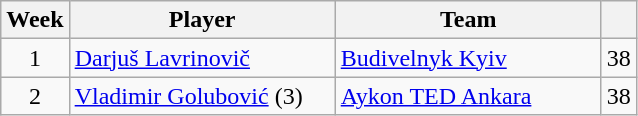<table class="wikitable sortable" style="text-align: center;">
<tr>
<th style="text-align:center;">Week</th>
<th style="text-align:center; width:170px;">Player</th>
<th style="text-align:center; width:170px;">Team</th>
<th style="text-align:center;"></th>
</tr>
<tr>
<td>1</td>
<td align="left"> <a href='#'>Darjuš Lavrinovič</a></td>
<td align="left"> <a href='#'>Budivelnyk Kyiv</a></td>
<td>38</td>
</tr>
<tr>
<td>2</td>
<td align=left> <a href='#'>Vladimir Golubović</a> (3)</td>
<td align=left> <a href='#'>Aykon TED Ankara</a></td>
<td>38</td>
</tr>
</table>
